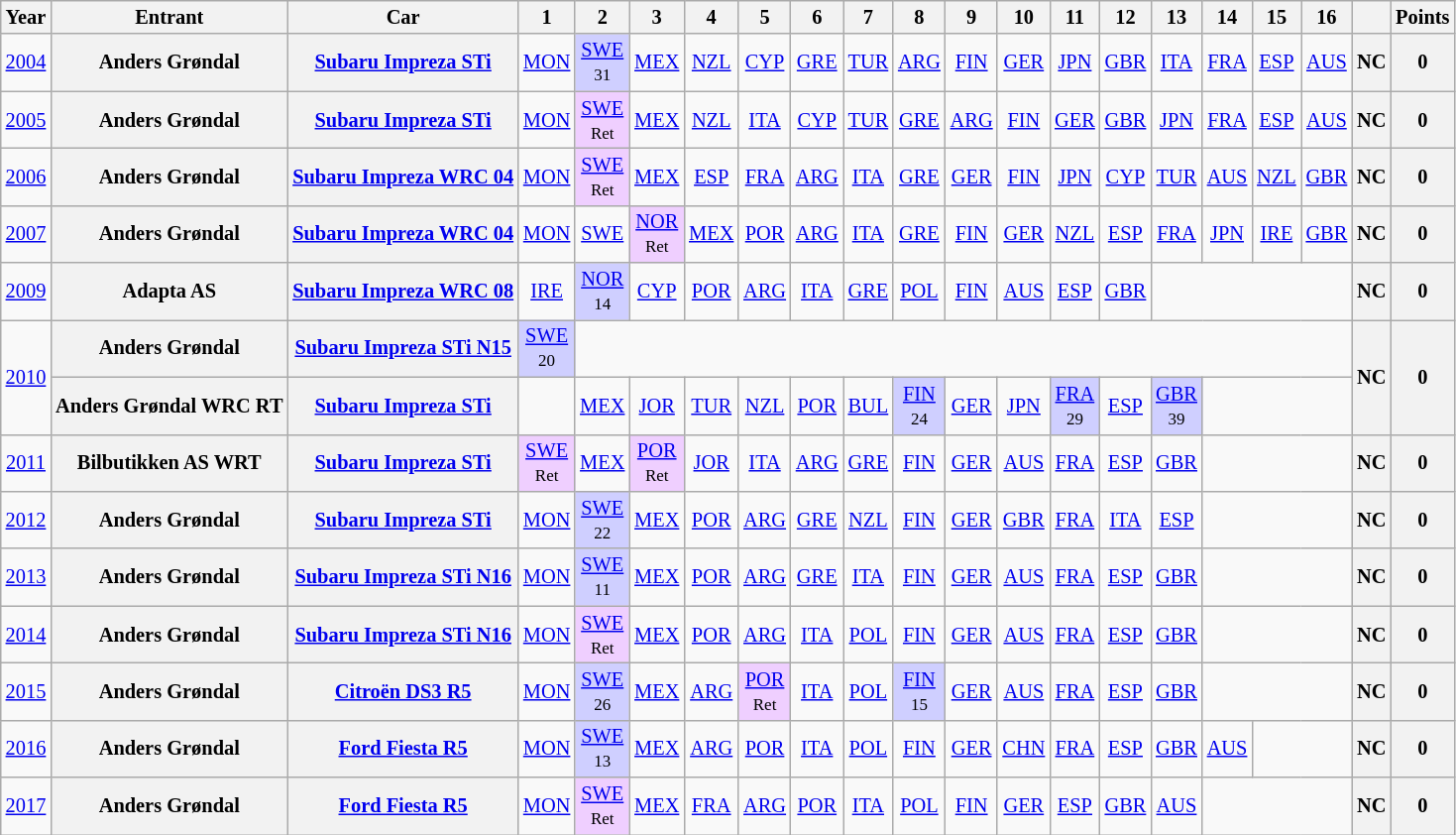<table class="wikitable" border="1" style="text-align:center; font-size:85%;">
<tr>
<th>Year</th>
<th>Entrant</th>
<th>Car</th>
<th>1</th>
<th>2</th>
<th>3</th>
<th>4</th>
<th>5</th>
<th>6</th>
<th>7</th>
<th>8</th>
<th>9</th>
<th>10</th>
<th>11</th>
<th>12</th>
<th>13</th>
<th>14</th>
<th>15</th>
<th>16</th>
<th></th>
<th>Points</th>
</tr>
<tr>
<td><a href='#'>2004</a></td>
<th nowrap>Anders Grøndal</th>
<th nowrap><a href='#'>Subaru Impreza STi</a></th>
<td><a href='#'>MON</a></td>
<td style="background:#CFCFFF;"><a href='#'>SWE</a><br><small>31</small></td>
<td><a href='#'>MEX</a></td>
<td><a href='#'>NZL</a></td>
<td><a href='#'>CYP</a></td>
<td><a href='#'>GRE</a></td>
<td><a href='#'>TUR</a></td>
<td><a href='#'>ARG</a></td>
<td><a href='#'>FIN</a></td>
<td><a href='#'>GER</a></td>
<td><a href='#'>JPN</a></td>
<td><a href='#'>GBR</a></td>
<td><a href='#'>ITA</a></td>
<td><a href='#'>FRA</a></td>
<td><a href='#'>ESP</a></td>
<td><a href='#'>AUS</a></td>
<th>NC</th>
<th>0</th>
</tr>
<tr>
<td><a href='#'>2005</a></td>
<th nowrap>Anders Grøndal</th>
<th nowrap><a href='#'>Subaru Impreza STi</a></th>
<td><a href='#'>MON</a></td>
<td style="background:#EFCFFF;"><a href='#'>SWE</a><br><small>Ret</small></td>
<td><a href='#'>MEX</a></td>
<td><a href='#'>NZL</a></td>
<td><a href='#'>ITA</a></td>
<td><a href='#'>CYP</a></td>
<td><a href='#'>TUR</a></td>
<td><a href='#'>GRE</a></td>
<td><a href='#'>ARG</a></td>
<td><a href='#'>FIN</a></td>
<td><a href='#'>GER</a></td>
<td><a href='#'>GBR</a></td>
<td><a href='#'>JPN</a></td>
<td><a href='#'>FRA</a></td>
<td><a href='#'>ESP</a></td>
<td><a href='#'>AUS</a></td>
<th>NC</th>
<th>0</th>
</tr>
<tr>
<td><a href='#'>2006</a></td>
<th nowrap>Anders Grøndal</th>
<th nowrap><a href='#'>Subaru Impreza WRC 04</a></th>
<td><a href='#'>MON</a></td>
<td style="background:#EFCFFF;"><a href='#'>SWE</a><br><small>Ret</small></td>
<td><a href='#'>MEX</a></td>
<td><a href='#'>ESP</a></td>
<td><a href='#'>FRA</a></td>
<td><a href='#'>ARG</a></td>
<td><a href='#'>ITA</a></td>
<td><a href='#'>GRE</a></td>
<td><a href='#'>GER</a></td>
<td><a href='#'>FIN</a></td>
<td><a href='#'>JPN</a></td>
<td><a href='#'>CYP</a></td>
<td><a href='#'>TUR</a></td>
<td><a href='#'>AUS</a></td>
<td><a href='#'>NZL</a></td>
<td><a href='#'>GBR</a></td>
<th>NC</th>
<th>0</th>
</tr>
<tr>
<td><a href='#'>2007</a></td>
<th nowrap>Anders Grøndal</th>
<th nowrap><a href='#'>Subaru Impreza WRC 04</a></th>
<td><a href='#'>MON</a></td>
<td><a href='#'>SWE</a></td>
<td style="background:#EFCFFF;"><a href='#'>NOR</a><br><small>Ret</small></td>
<td><a href='#'>MEX</a></td>
<td><a href='#'>POR</a></td>
<td><a href='#'>ARG</a></td>
<td><a href='#'>ITA</a></td>
<td><a href='#'>GRE</a></td>
<td><a href='#'>FIN</a></td>
<td><a href='#'>GER</a></td>
<td><a href='#'>NZL</a></td>
<td><a href='#'>ESP</a></td>
<td><a href='#'>FRA</a></td>
<td><a href='#'>JPN</a></td>
<td><a href='#'>IRE</a></td>
<td><a href='#'>GBR</a></td>
<th>NC</th>
<th>0</th>
</tr>
<tr>
<td><a href='#'>2009</a></td>
<th nowrap>Adapta AS</th>
<th nowrap><a href='#'>Subaru Impreza WRC 08</a></th>
<td><a href='#'>IRE</a></td>
<td style="background:#CFCFFF;"><a href='#'>NOR</a><br><small>14</small></td>
<td><a href='#'>CYP</a></td>
<td><a href='#'>POR</a></td>
<td><a href='#'>ARG</a></td>
<td><a href='#'>ITA</a></td>
<td><a href='#'>GRE</a></td>
<td><a href='#'>POL</a></td>
<td><a href='#'>FIN</a></td>
<td><a href='#'>AUS</a></td>
<td><a href='#'>ESP</a></td>
<td><a href='#'>GBR</a></td>
<td colspan=4></td>
<th>NC</th>
<th>0</th>
</tr>
<tr>
<td rowspan=2><a href='#'>2010</a></td>
<th nowrap>Anders Grøndal</th>
<th nowrap><a href='#'>Subaru Impreza STi N15</a></th>
<td style="background:#CFCFFF;"><a href='#'>SWE</a><br><small>20</small></td>
<td colspan=15></td>
<th rowspan=2>NC</th>
<th rowspan=2>0</th>
</tr>
<tr>
<th nowrap>Anders Grøndal WRC RT</th>
<th nowrap><a href='#'>Subaru Impreza STi</a></th>
<td></td>
<td><a href='#'>MEX</a></td>
<td><a href='#'>JOR</a></td>
<td><a href='#'>TUR</a></td>
<td><a href='#'>NZL</a></td>
<td><a href='#'>POR</a></td>
<td><a href='#'>BUL</a></td>
<td style="background:#CFCFFF;"><a href='#'>FIN</a><br><small>24</small></td>
<td><a href='#'>GER</a></td>
<td><a href='#'>JPN</a></td>
<td style="background:#CFCFFF;"><a href='#'>FRA</a><br><small>29</small></td>
<td><a href='#'>ESP</a></td>
<td style="background:#CFCFFF;"><a href='#'>GBR</a><br><small>39</small></td>
<td colspan=3></td>
</tr>
<tr>
<td><a href='#'>2011</a></td>
<th nowrap>Bilbutikken AS WRT</th>
<th nowrap><a href='#'>Subaru Impreza STi</a></th>
<td style="background:#EFCFFF;"><a href='#'>SWE</a><br><small>Ret</small></td>
<td><a href='#'>MEX</a></td>
<td style="background:#EFCFFF;"><a href='#'>POR</a><br><small>Ret</small></td>
<td><a href='#'>JOR</a></td>
<td><a href='#'>ITA</a></td>
<td><a href='#'>ARG</a></td>
<td><a href='#'>GRE</a></td>
<td><a href='#'>FIN</a></td>
<td><a href='#'>GER</a></td>
<td><a href='#'>AUS</a></td>
<td><a href='#'>FRA</a></td>
<td><a href='#'>ESP</a></td>
<td><a href='#'>GBR</a></td>
<td colspan=3></td>
<th>NC</th>
<th>0</th>
</tr>
<tr>
<td><a href='#'>2012</a></td>
<th nowrap>Anders Grøndal</th>
<th nowrap><a href='#'>Subaru Impreza STi</a></th>
<td><a href='#'>MON</a></td>
<td style="background:#CFCFFF;"><a href='#'>SWE</a><br><small>22</small></td>
<td><a href='#'>MEX</a></td>
<td><a href='#'>POR</a></td>
<td><a href='#'>ARG</a></td>
<td><a href='#'>GRE</a></td>
<td><a href='#'>NZL</a></td>
<td><a href='#'>FIN</a></td>
<td><a href='#'>GER</a></td>
<td><a href='#'>GBR</a></td>
<td><a href='#'>FRA</a></td>
<td><a href='#'>ITA</a></td>
<td><a href='#'>ESP</a></td>
<td colspan=3></td>
<th>NC</th>
<th>0</th>
</tr>
<tr>
<td><a href='#'>2013</a></td>
<th nowrap>Anders Grøndal</th>
<th nowrap><a href='#'>Subaru Impreza STi N16</a></th>
<td><a href='#'>MON</a></td>
<td style="background:#CFCFFF;"><a href='#'>SWE</a><br><small>11</small></td>
<td><a href='#'>MEX</a></td>
<td><a href='#'>POR</a></td>
<td><a href='#'>ARG</a></td>
<td><a href='#'>GRE</a></td>
<td><a href='#'>ITA</a></td>
<td><a href='#'>FIN</a></td>
<td><a href='#'>GER</a></td>
<td><a href='#'>AUS</a></td>
<td><a href='#'>FRA</a></td>
<td><a href='#'>ESP</a></td>
<td><a href='#'>GBR</a></td>
<td colspan=3></td>
<th>NC</th>
<th>0</th>
</tr>
<tr>
<td><a href='#'>2014</a></td>
<th nowrap>Anders Grøndal</th>
<th nowrap><a href='#'>Subaru Impreza STi N16</a></th>
<td><a href='#'>MON</a></td>
<td style="background:#EFCFFF;"><a href='#'>SWE</a><br><small>Ret</small></td>
<td><a href='#'>MEX</a></td>
<td><a href='#'>POR</a></td>
<td><a href='#'>ARG</a></td>
<td><a href='#'>ITA</a></td>
<td><a href='#'>POL</a></td>
<td><a href='#'>FIN</a></td>
<td><a href='#'>GER</a></td>
<td><a href='#'>AUS</a></td>
<td><a href='#'>FRA</a></td>
<td><a href='#'>ESP</a></td>
<td><a href='#'>GBR</a></td>
<td colspan=3></td>
<th>NC</th>
<th>0</th>
</tr>
<tr>
<td><a href='#'>2015</a></td>
<th nowrap>Anders Grøndal</th>
<th nowrap><a href='#'>Citroën DS3 R5</a></th>
<td><a href='#'>MON</a></td>
<td style="background:#CFCFFF;"><a href='#'>SWE</a><br><small>26</small></td>
<td><a href='#'>MEX</a></td>
<td><a href='#'>ARG</a></td>
<td style="background:#EFCFFF;"><a href='#'>POR</a><br><small>Ret</small></td>
<td><a href='#'>ITA</a></td>
<td><a href='#'>POL</a></td>
<td style="background:#CFCFFF;"><a href='#'>FIN</a><br><small>15</small></td>
<td><a href='#'>GER</a></td>
<td><a href='#'>AUS</a></td>
<td><a href='#'>FRA</a></td>
<td><a href='#'>ESP</a></td>
<td><a href='#'>GBR</a></td>
<td colspan=3></td>
<th>NC</th>
<th>0</th>
</tr>
<tr>
<td><a href='#'>2016</a></td>
<th nowrap>Anders Grøndal</th>
<th nowrap><a href='#'>Ford Fiesta R5</a></th>
<td><a href='#'>MON</a></td>
<td style="background:#CFCFFF;"><a href='#'>SWE</a><br><small>13</small></td>
<td><a href='#'>MEX</a></td>
<td><a href='#'>ARG</a></td>
<td><a href='#'>POR</a></td>
<td><a href='#'>ITA</a></td>
<td><a href='#'>POL</a></td>
<td><a href='#'>FIN</a></td>
<td><a href='#'>GER</a></td>
<td><a href='#'>CHN</a></td>
<td><a href='#'>FRA</a></td>
<td><a href='#'>ESP</a></td>
<td><a href='#'>GBR</a></td>
<td><a href='#'>AUS</a></td>
<td colspan=2></td>
<th>NC</th>
<th>0</th>
</tr>
<tr>
<td><a href='#'>2017</a></td>
<th nowrap>Anders Grøndal</th>
<th nowrap><a href='#'>Ford Fiesta R5</a></th>
<td><a href='#'>MON</a></td>
<td style="background:#EFCFFF;"><a href='#'>SWE</a><br><small>Ret</small></td>
<td><a href='#'>MEX</a></td>
<td><a href='#'>FRA</a></td>
<td><a href='#'>ARG</a></td>
<td><a href='#'>POR</a></td>
<td><a href='#'>ITA</a></td>
<td><a href='#'>POL</a></td>
<td><a href='#'>FIN</a></td>
<td><a href='#'>GER</a></td>
<td><a href='#'>ESP</a></td>
<td><a href='#'>GBR</a></td>
<td><a href='#'>AUS</a></td>
<td colspan=3></td>
<th>NC</th>
<th>0</th>
</tr>
</table>
